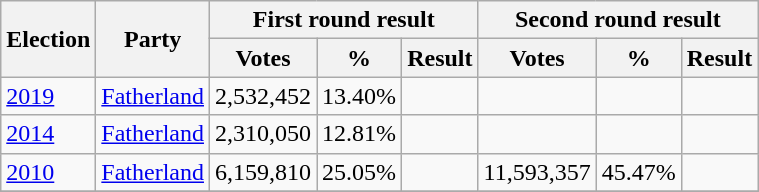<table class="wikitable">
<tr>
<th rowspan="2">Election</th>
<th rowspan="2">Party</th>
<th colspan=3>First round result</th>
<th colspan=3>Second round result</th>
</tr>
<tr>
<th>Votes</th>
<th>%</th>
<th>Result</th>
<th>Votes</th>
<th>%</th>
<th>Result</th>
</tr>
<tr>
<td><a href='#'>2019</a></td>
<td><a href='#'>Fatherland</a></td>
<td>2,532,452</td>
<td>13.40%</td>
<td></td>
<td></td>
<td></td>
<td></td>
</tr>
<tr>
<td><a href='#'>2014</a></td>
<td><a href='#'>Fatherland</a></td>
<td>2,310,050</td>
<td>12.81%</td>
<td></td>
<td></td>
<td></td>
<td></td>
</tr>
<tr>
<td><a href='#'>2010</a></td>
<td><a href='#'>Fatherland</a></td>
<td>6,159,810</td>
<td>25.05%</td>
<td></td>
<td>11,593,357</td>
<td>45.47%</td>
<td></td>
</tr>
<tr>
</tr>
</table>
